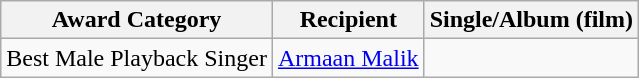<table class="wikitable sortable">
<tr>
<th>Award Category</th>
<th>Recipient</th>
<th>Single/Album (film)</th>
</tr>
<tr>
<td>Best Male Playback Singer</td>
<td><a href='#'>Armaan Malik</a></td>
<td></td>
</tr>
</table>
